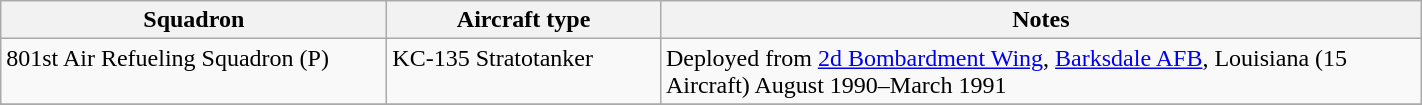<table class="wikitable">
<tr>
<th scope="col" width="250">Squadron</th>
<th scope="col" width="175">Aircraft type</th>
<th scope="col" width="500">Notes</th>
</tr>
<tr valign="top">
<td>801st Air Refueling Squadron (P)</td>
<td>KC-135 Stratotanker</td>
<td>Deployed from <a href='#'>2d Bombardment Wing</a>, <a href='#'>Barksdale AFB</a>, Louisiana (15 Aircraft) August 1990–March 1991</td>
</tr>
<tr>
</tr>
</table>
